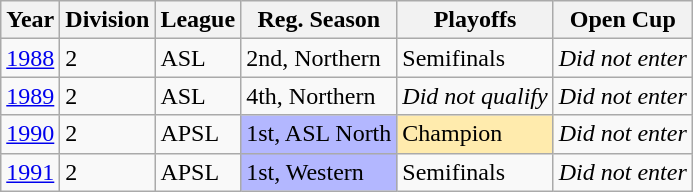<table class="wikitable">
<tr>
<th>Year</th>
<th>Division</th>
<th>League</th>
<th>Reg. Season</th>
<th>Playoffs</th>
<th>Open Cup</th>
</tr>
<tr>
<td><a href='#'>1988</a></td>
<td>2</td>
<td>ASL</td>
<td>2nd, Northern</td>
<td>Semifinals</td>
<td><em>Did not enter</em></td>
</tr>
<tr>
<td><a href='#'>1989</a></td>
<td>2</td>
<td>ASL</td>
<td>4th, Northern</td>
<td><em>Did not qualify</em></td>
<td><em>Did not enter</em></td>
</tr>
<tr>
<td><a href='#'>1990</a></td>
<td>2</td>
<td>APSL</td>
<td bgcolor="B3B7FF">1st, ASL North</td>
<td bgcolor="FFEBAD">Champion</td>
<td><em>Did not enter</em></td>
</tr>
<tr>
<td><a href='#'>1991</a></td>
<td>2</td>
<td>APSL</td>
<td bgcolor="B3B7FF">1st, Western</td>
<td>Semifinals</td>
<td><em>Did not enter</em></td>
</tr>
</table>
